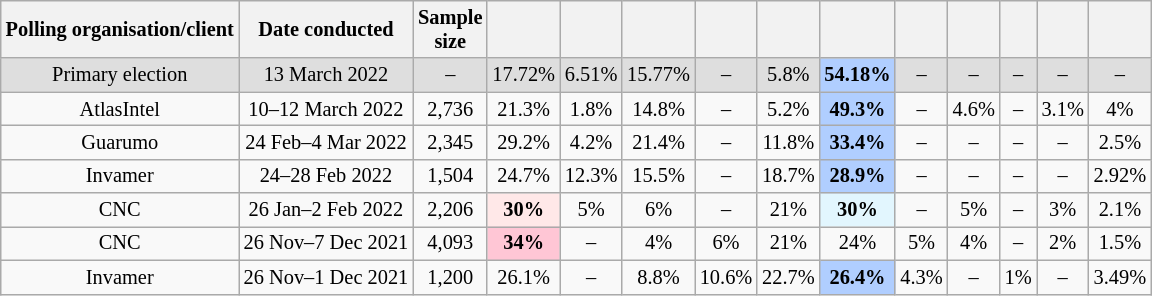<table class="wikitable" style="text-align:center;font-size:85%;line-height:5x">
<tr>
<th>Polling organisation/client</th>
<th>Date conducted</th>
<th>Sample<br>size</th>
<th></th>
<th></th>
<th></th>
<th></th>
<th></th>
<th></th>
<th></th>
<th></th>
<th></th>
<th></th>
<th></th>
</tr>
<tr style="background:#dedede">
<td>Primary election</td>
<td>13 March 2022</td>
<td>–</td>
<td>17.72%</td>
<td>6.51%</td>
<td>15.77%</td>
<td>–</td>
<td>5.8%</td>
<td style="background:#B0CEFF;"><strong>54.18%</strong></td>
<td>–</td>
<td>–</td>
<td>–</td>
<td>–</td>
<td>–</td>
</tr>
<tr>
<td>AtlasIntel</td>
<td>10–12 March 2022</td>
<td>2,736</td>
<td>21.3%</td>
<td>1.8%</td>
<td>14.8%</td>
<td>–</td>
<td>5.2%</td>
<td style="background:#B0CEFF;"><strong>49.3%</strong></td>
<td>–</td>
<td>4.6%</td>
<td>–</td>
<td>3.1%</td>
<td>4%</td>
</tr>
<tr>
<td>Guarumo</td>
<td>24 Feb–4 Mar 2022</td>
<td>2,345</td>
<td>29.2%</td>
<td>4.2%</td>
<td>21.4%</td>
<td>–</td>
<td>11.8%</td>
<td style="background:#B0CEFF;"><strong>33.4%</strong></td>
<td>–</td>
<td>–</td>
<td>–</td>
<td>–</td>
<td>2.5%</td>
</tr>
<tr>
<td>Invamer</td>
<td>24–28 Feb 2022</td>
<td>1,504</td>
<td>24.7%</td>
<td>12.3%</td>
<td>15.5%</td>
<td>–</td>
<td>18.7%</td>
<td style="background:#B0CEFF;"><strong>28.9%</strong></td>
<td>–</td>
<td>–</td>
<td>–</td>
<td>–</td>
<td>2.92%</td>
</tr>
<tr>
<td>CNC</td>
<td>26 Jan–2 Feb 2022</td>
<td>2,206</td>
<td style="background:#FFE8E8;"><strong>30%</strong></td>
<td>5%</td>
<td>6%</td>
<td>–</td>
<td>21%</td>
<td style="background:#e2f6fe;"><strong>30%</strong></td>
<td>–</td>
<td>5%</td>
<td>–</td>
<td>3%</td>
<td>2.1%</td>
</tr>
<tr>
<td>CNC</td>
<td>26 Nov–7 Dec 2021</td>
<td>4,093</td>
<td style="background:#FFC6D5;"><strong>34%</strong></td>
<td>–</td>
<td>4%</td>
<td>6%</td>
<td>21%</td>
<td>24%</td>
<td>5%</td>
<td>4%</td>
<td>–</td>
<td>2%</td>
<td>1.5%</td>
</tr>
<tr>
<td>Invamer</td>
<td>26 Nov–1 Dec 2021</td>
<td>1,200</td>
<td>26.1%</td>
<td>–</td>
<td>8.8%</td>
<td>10.6%</td>
<td>22.7%</td>
<td style="background:#B0CEFF;"><strong>26.4%</strong></td>
<td>4.3%</td>
<td>–</td>
<td>1%</td>
<td>–</td>
<td>3.49%</td>
</tr>
</table>
